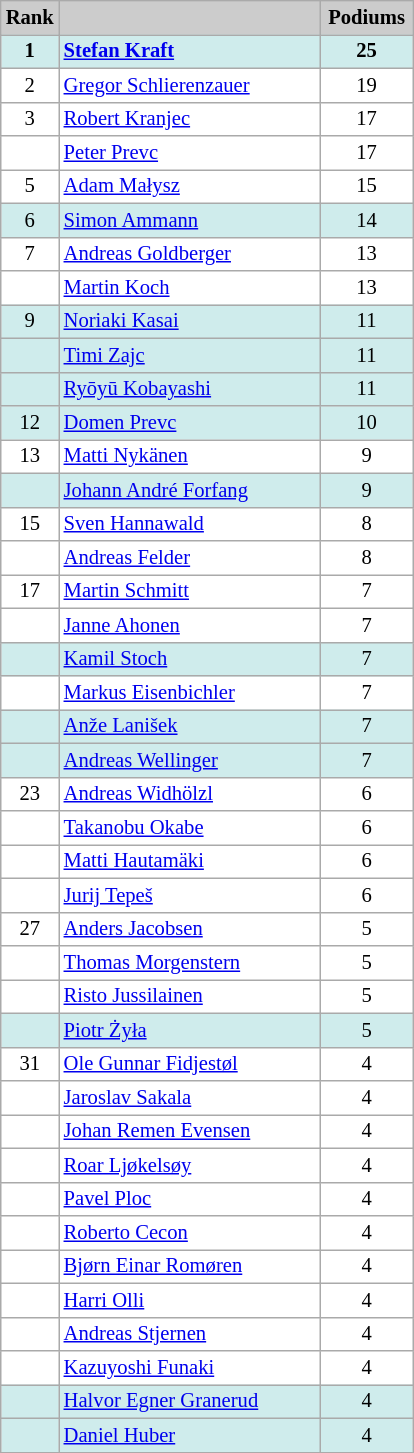<table class="wikitable plainrowheaders" style="background:#fff; font-size:86%; line-height:16px; border:grey solid 1px; border-collapse:collapse;">
<tr style="background:#ccc; text-align:center;">
<th style="background:#ccc;">Rank</th>
<th style="background:#ccc;" width="168"></th>
<th style="background:#ccc;" width="55">Podiums</th>
</tr>
<tr align=center bgcolor=#CFECEC>
<td><strong>1</strong></td>
<td align=left> <strong><a href='#'>Stefan Kraft</a></strong></td>
<td><strong>25</strong></td>
</tr>
<tr align=center>
<td>2</td>
<td align=left> <a href='#'>Gregor Schlierenzauer</a></td>
<td>19</td>
</tr>
<tr align=center>
<td>3</td>
<td align=left> <a href='#'>Robert Kranjec</a></td>
<td>17</td>
</tr>
<tr align=center>
<td></td>
<td align=left> <a href='#'>Peter Prevc</a></td>
<td>17</td>
</tr>
<tr align=center>
<td>5</td>
<td align=left> <a href='#'>Adam Małysz</a></td>
<td>15</td>
</tr>
<tr align=center bgcolor=#CFECEC>
<td>6</td>
<td align=left> <a href='#'>Simon Ammann</a></td>
<td>14</td>
</tr>
<tr align=center>
<td>7</td>
<td align=left> <a href='#'>Andreas Goldberger</a></td>
<td>13</td>
</tr>
<tr align=center>
<td></td>
<td align=left> <a href='#'>Martin Koch</a></td>
<td>13</td>
</tr>
<tr align=center bgcolor=#CFECEC>
<td>9</td>
<td align=left> <a href='#'>Noriaki Kasai</a></td>
<td>11</td>
</tr>
<tr align=center bgcolor=#CFECEC>
<td></td>
<td align=left> <a href='#'>Timi Zajc</a></td>
<td>11</td>
</tr>
<tr align=center bgcolor=#CFECEC>
<td></td>
<td align=left> <a href='#'>Ryōyū Kobayashi</a></td>
<td>11</td>
</tr>
<tr align=center bgcolor=#CFECEC>
<td>12</td>
<td align=left> <a href='#'>Domen Prevc</a></td>
<td>10</td>
</tr>
<tr align=center>
<td>13</td>
<td align=left> <a href='#'>Matti Nykänen</a></td>
<td>9</td>
</tr>
<tr align=center bgcolor=#CFECEC>
<td></td>
<td align=left> <a href='#'>Johann André Forfang</a></td>
<td>9</td>
</tr>
<tr align=center>
<td>15</td>
<td align=left> <a href='#'>Sven Hannawald</a></td>
<td>8</td>
</tr>
<tr align=center>
<td></td>
<td align=left> <a href='#'>Andreas Felder</a></td>
<td>8</td>
</tr>
<tr align=center>
<td>17</td>
<td align=left> <a href='#'>Martin Schmitt</a></td>
<td>7</td>
</tr>
<tr align=center>
<td></td>
<td align=left> <a href='#'>Janne Ahonen</a></td>
<td>7</td>
</tr>
<tr align=center bgcolor=#CFECEC>
<td></td>
<td align=left> <a href='#'>Kamil Stoch</a></td>
<td>7</td>
</tr>
<tr align=center>
<td></td>
<td align=left> <a href='#'>Markus Eisenbichler</a></td>
<td>7</td>
</tr>
<tr align=center bgcolor=#CFECEC>
<td></td>
<td align=left> <a href='#'>Anže Lanišek</a></td>
<td>7</td>
</tr>
<tr align=center bgcolor=#CFECEC>
<td></td>
<td align=left> <a href='#'>Andreas Wellinger</a></td>
<td>7</td>
</tr>
<tr align=center>
<td>23</td>
<td align=left> <a href='#'>Andreas Widhölzl</a></td>
<td>6</td>
</tr>
<tr align=center>
<td></td>
<td align=left> <a href='#'>Takanobu Okabe</a></td>
<td>6</td>
</tr>
<tr align=center>
<td></td>
<td align=left> <a href='#'>Matti Hautamäki</a></td>
<td>6</td>
</tr>
<tr align=center>
<td></td>
<td align=left> <a href='#'>Jurij Tepeš</a></td>
<td>6</td>
</tr>
<tr align=center>
<td>27</td>
<td align=left> <a href='#'>Anders Jacobsen</a></td>
<td>5</td>
</tr>
<tr align=center>
<td></td>
<td align=left> <a href='#'>Thomas Morgenstern</a></td>
<td>5</td>
</tr>
<tr align=center>
<td></td>
<td align=left> <a href='#'>Risto Jussilainen</a></td>
<td>5</td>
</tr>
<tr align=center bgcolor=#CFECEC>
<td></td>
<td align=left> <a href='#'>Piotr Żyła</a></td>
<td>5</td>
</tr>
<tr align=center>
<td>31</td>
<td align=left> <a href='#'>Ole Gunnar Fidjestøl</a></td>
<td>4</td>
</tr>
<tr align=center>
<td></td>
<td align=left> <a href='#'>Jaroslav Sakala</a></td>
<td>4</td>
</tr>
<tr align=center>
<td></td>
<td align=left> <a href='#'>Johan Remen Evensen</a></td>
<td>4</td>
</tr>
<tr align=center>
<td></td>
<td align=left> <a href='#'>Roar Ljøkelsøy</a></td>
<td>4</td>
</tr>
<tr align=center>
<td></td>
<td align=left> <a href='#'>Pavel Ploc</a></td>
<td>4</td>
</tr>
<tr align=center>
<td></td>
<td align=left> <a href='#'>Roberto Cecon</a></td>
<td>4</td>
</tr>
<tr align=center>
<td></td>
<td align=left> <a href='#'>Bjørn Einar Romøren</a></td>
<td>4</td>
</tr>
<tr align=center>
<td></td>
<td align=left> <a href='#'>Harri Olli</a></td>
<td>4</td>
</tr>
<tr align=center>
<td></td>
<td align=left> <a href='#'>Andreas Stjernen</a></td>
<td>4</td>
</tr>
<tr align=center>
<td></td>
<td align=left> <a href='#'>Kazuyoshi Funaki</a></td>
<td>4</td>
</tr>
<tr align=center bgcolor=#CFECEC>
<td></td>
<td align=left> <a href='#'>Halvor Egner Granerud</a></td>
<td>4</td>
</tr>
<tr align=center bgcolor=#CFECEC>
<td></td>
<td align=left> <a href='#'>Daniel Huber</a></td>
<td>4</td>
</tr>
</table>
